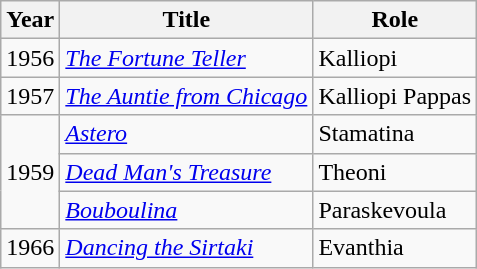<table class="wikitable sortable">
<tr>
<th>Year</th>
<th>Title</th>
<th>Role</th>
</tr>
<tr>
<td>1956</td>
<td><a href='#'><em>The Fortune Teller</em></a></td>
<td>Kalliopi</td>
</tr>
<tr>
<td>1957</td>
<td><em><a href='#'>The Auntie from Chicago</a></em></td>
<td>Kalliopi Pappas</td>
</tr>
<tr>
<td rowspan="3">1959</td>
<td><em><a href='#'>Astero</a></em></td>
<td>Stamatina</td>
</tr>
<tr>
<td><em><a href='#'>Dead Man's Treasure</a></em></td>
<td>Theoni</td>
</tr>
<tr>
<td><em><a href='#'>Bouboulina</a></em></td>
<td>Paraskevoula</td>
</tr>
<tr>
<td>1966</td>
<td><em><a href='#'>Dancing the Sirtaki</a></em></td>
<td>Evanthia</td>
</tr>
</table>
